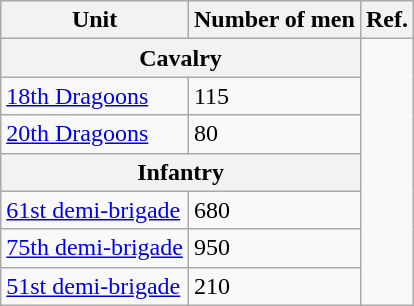<table class="wikitable">
<tr>
<th style=>Unit</th>
<th style=>Number of men</th>
<th style=>Ref.</th>
</tr>
<tr>
<th colspan="2" bgcolor="white">Cavalry</th>
<td rowspan=32></td>
</tr>
<tr>
<td><a href='#'>18th Dragoons</a></td>
<td>115</td>
</tr>
<tr>
<td><a href='#'>20th Dragoons</a></td>
<td>80</td>
</tr>
<tr>
<th colspan="2" bgcolor="white">Infantry</th>
</tr>
<tr>
<td><a href='#'>61st demi-brigade</a></td>
<td>680</td>
</tr>
<tr>
<td><a href='#'>75th demi-brigade</a></td>
<td>950</td>
</tr>
<tr>
<td><a href='#'>51st demi-brigade</a></td>
<td>210</td>
</tr>
</table>
